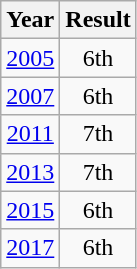<table class="wikitable" style="text-align:center">
<tr>
<th>Year</th>
<th>Result</th>
</tr>
<tr>
<td><a href='#'>2005</a></td>
<td>6th</td>
</tr>
<tr>
<td><a href='#'>2007</a></td>
<td>6th</td>
</tr>
<tr>
<td><a href='#'>2011</a></td>
<td>7th</td>
</tr>
<tr>
<td><a href='#'>2013</a></td>
<td>7th</td>
</tr>
<tr>
<td><a href='#'>2015</a></td>
<td>6th</td>
</tr>
<tr>
<td><a href='#'>2017</a></td>
<td>6th</td>
</tr>
</table>
